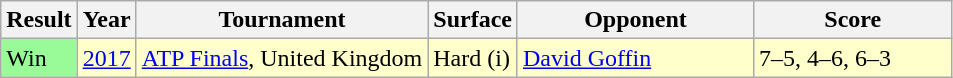<table class="wikitable">
<tr>
<th>Result</th>
<th>Year</th>
<th>Tournament</th>
<th>Surface</th>
<th width=150>Opponent</th>
<th width=125>Score</th>
</tr>
<tr style="background:#ffc;">
<td bgcolor=98FB98>Win</td>
<td><a href='#'>2017</a></td>
<td><a href='#'>ATP Finals</a>, United Kingdom</td>
<td>Hard (i)</td>
<td> <a href='#'>David Goffin</a></td>
<td>7–5, 4–6, 6–3</td>
</tr>
</table>
